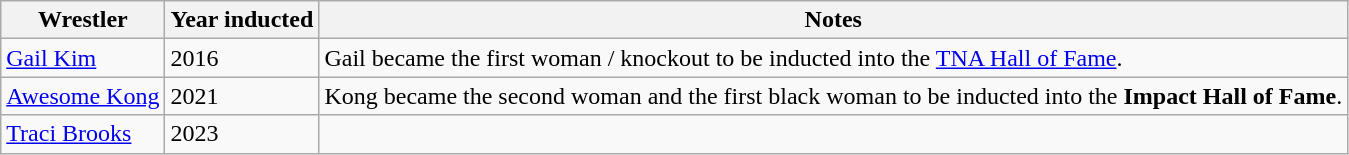<table class="wikitable">
<tr>
<th>Wrestler</th>
<th>Year inducted</th>
<th>Notes</th>
</tr>
<tr>
<td><a href='#'>Gail Kim</a></td>
<td>2016</td>
<td>Gail became the first woman / knockout to be inducted into the <a href='#'>TNA Hall of Fame</a>.</td>
</tr>
<tr>
<td><a href='#'>Awesome Kong</a></td>
<td>2021</td>
<td>Kong became the second woman and the first black woman to be inducted into the <strong>Impact Hall of Fame</strong>.</td>
</tr>
<tr>
<td><a href='#'>Traci Brooks</a></td>
<td>2023</td>
<td></td>
</tr>
</table>
